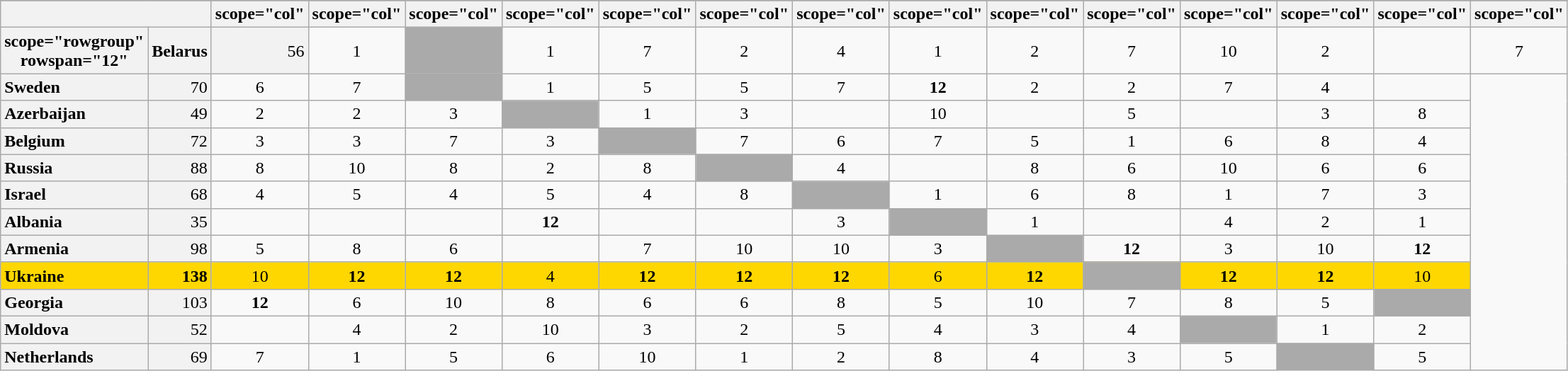<table class="wikitable plainrowheaders" style="text-align:center;">
<tr>
</tr>
<tr>
<th colspan="2"></th>
<th>scope="col" </th>
<th>scope="col" </th>
<th>scope="col" </th>
<th>scope="col" </th>
<th>scope="col" </th>
<th>scope="col" </th>
<th>scope="col" </th>
<th>scope="col" </th>
<th>scope="col" </th>
<th>scope="col" </th>
<th>scope="col" </th>
<th>scope="col" </th>
<th>scope="col" </th>
<th>scope="col" </th>
</tr>
<tr>
<th>scope="rowgroup" rowspan="12" </th>
<th scope="row" style="text-align:left; background:#f2f2f2;">Belarus</th>
<td style="text-align:right; background:#f2f2f2;">56</td>
<td>1</td>
<td style="text-align:left; background:#aaa;"></td>
<td>1</td>
<td>7</td>
<td>2</td>
<td>4</td>
<td>1</td>
<td>2</td>
<td>7</td>
<td>10</td>
<td>2</td>
<td></td>
<td>7</td>
</tr>
<tr>
<th scope="row" style="text-align:left; background:#f2f2f2;">Sweden</th>
<td style="text-align:right; background:#f2f2f2;">70</td>
<td>6</td>
<td>7</td>
<td style="text-align:left; background:#aaa;"></td>
<td>1</td>
<td>5</td>
<td>5</td>
<td>7</td>
<td><strong>12</strong></td>
<td>2</td>
<td>2</td>
<td>7</td>
<td>4</td>
<td></td>
</tr>
<tr>
<th scope="row" style="text-align:left; background:#f2f2f2;">Azerbaijan</th>
<td style="text-align:right; background:#f2f2f2;">49</td>
<td>2</td>
<td>2</td>
<td>3</td>
<td style="text-align:left; background:#aaa;"></td>
<td>1</td>
<td>3</td>
<td></td>
<td>10</td>
<td></td>
<td>5</td>
<td></td>
<td>3</td>
<td>8</td>
</tr>
<tr>
<th scope="row" style="text-align:left; background:#f2f2f2;">Belgium</th>
<td style="text-align:right; background:#f2f2f2;">72</td>
<td>3</td>
<td>3</td>
<td>7</td>
<td>3</td>
<td style="text-align:left; background:#aaa;"></td>
<td>7</td>
<td>6</td>
<td>7</td>
<td>5</td>
<td>1</td>
<td>6</td>
<td>8</td>
<td>4</td>
</tr>
<tr>
<th scope="row" style="text-align:left; background:#f2f2f2;">Russia</th>
<td style="text-align:right; background:#f2f2f2;">88</td>
<td>8</td>
<td>10</td>
<td>8</td>
<td>2</td>
<td>8</td>
<td style="text-align:left; background:#aaa;"></td>
<td>4</td>
<td></td>
<td>8</td>
<td>6</td>
<td>10</td>
<td>6</td>
<td>6</td>
</tr>
<tr>
<th scope="row" style="text-align:left; background:#f2f2f2;">Israel</th>
<td style="text-align:right; background:#f2f2f2;">68</td>
<td>4</td>
<td>5</td>
<td>4</td>
<td>5</td>
<td>4</td>
<td>8</td>
<td style="text-align:left; background:#aaa;"></td>
<td>1</td>
<td>6</td>
<td>8</td>
<td>1</td>
<td>7</td>
<td>3</td>
</tr>
<tr>
<th scope="row" style="text-align:left; background:#f2f2f2;">Albania</th>
<td style="text-align:right; background:#f2f2f2;">35</td>
<td></td>
<td></td>
<td></td>
<td><strong>12</strong></td>
<td></td>
<td></td>
<td>3</td>
<td style="text-align:left; background:#aaa;"></td>
<td>1</td>
<td></td>
<td>4</td>
<td>2</td>
<td>1</td>
</tr>
<tr>
<th scope="row" style="text-align:left; background:#f2f2f2;">Armenia</th>
<td style="text-align:right; background:#f2f2f2;">98</td>
<td>5</td>
<td>8</td>
<td>6</td>
<td></td>
<td>7</td>
<td>10</td>
<td>10</td>
<td>3</td>
<td style="text-align:left; background:#aaa;"></td>
<td><strong>12</strong></td>
<td>3</td>
<td>10</td>
<td><strong>12</strong></td>
</tr>
<tr style="background:gold;">
<th scope="row" style="text-align:left; font-weight:bold; background:gold;">Ukraine</th>
<td style="text-align:right; font-weight:bold;">138</td>
<td>10</td>
<td><strong>12</strong></td>
<td><strong>12</strong></td>
<td>4</td>
<td><strong>12</strong></td>
<td><strong>12</strong></td>
<td><strong>12</strong></td>
<td>6</td>
<td><strong>12</strong></td>
<td style="text-align:left; background:#aaa;"></td>
<td><strong>12</strong></td>
<td><strong>12</strong></td>
<td>10</td>
</tr>
<tr>
<th scope="row" style="text-align:left; background:#f2f2f2;">Georgia</th>
<td style="text-align:right; background:#f2f2f2;">103</td>
<td><strong>12</strong></td>
<td>6</td>
<td>10</td>
<td>8</td>
<td>6</td>
<td>6</td>
<td>8</td>
<td>5</td>
<td>10</td>
<td>7</td>
<td>8</td>
<td>5</td>
<td style="text-align:left; background:#aaa;"></td>
</tr>
<tr>
<th scope="row" style="text-align:left; background:#f2f2f2;">Moldova</th>
<td style="text-align:right; background:#f2f2f2;">52</td>
<td></td>
<td>4</td>
<td>2</td>
<td>10</td>
<td>3</td>
<td>2</td>
<td>5</td>
<td>4</td>
<td>3</td>
<td>4</td>
<td style="text-align:left; background:#aaa;"></td>
<td>1</td>
<td>2</td>
</tr>
<tr>
<th scope="row" style="text-align:left; background:#f2f2f2;">Netherlands</th>
<td style="text-align:right; background:#f2f2f2;">69</td>
<td>7</td>
<td>1</td>
<td>5</td>
<td>6</td>
<td>10</td>
<td>1</td>
<td>2</td>
<td>8</td>
<td>4</td>
<td>3</td>
<td>5</td>
<td style="text-align:left; background:#aaa;"></td>
<td>5</td>
</tr>
</table>
